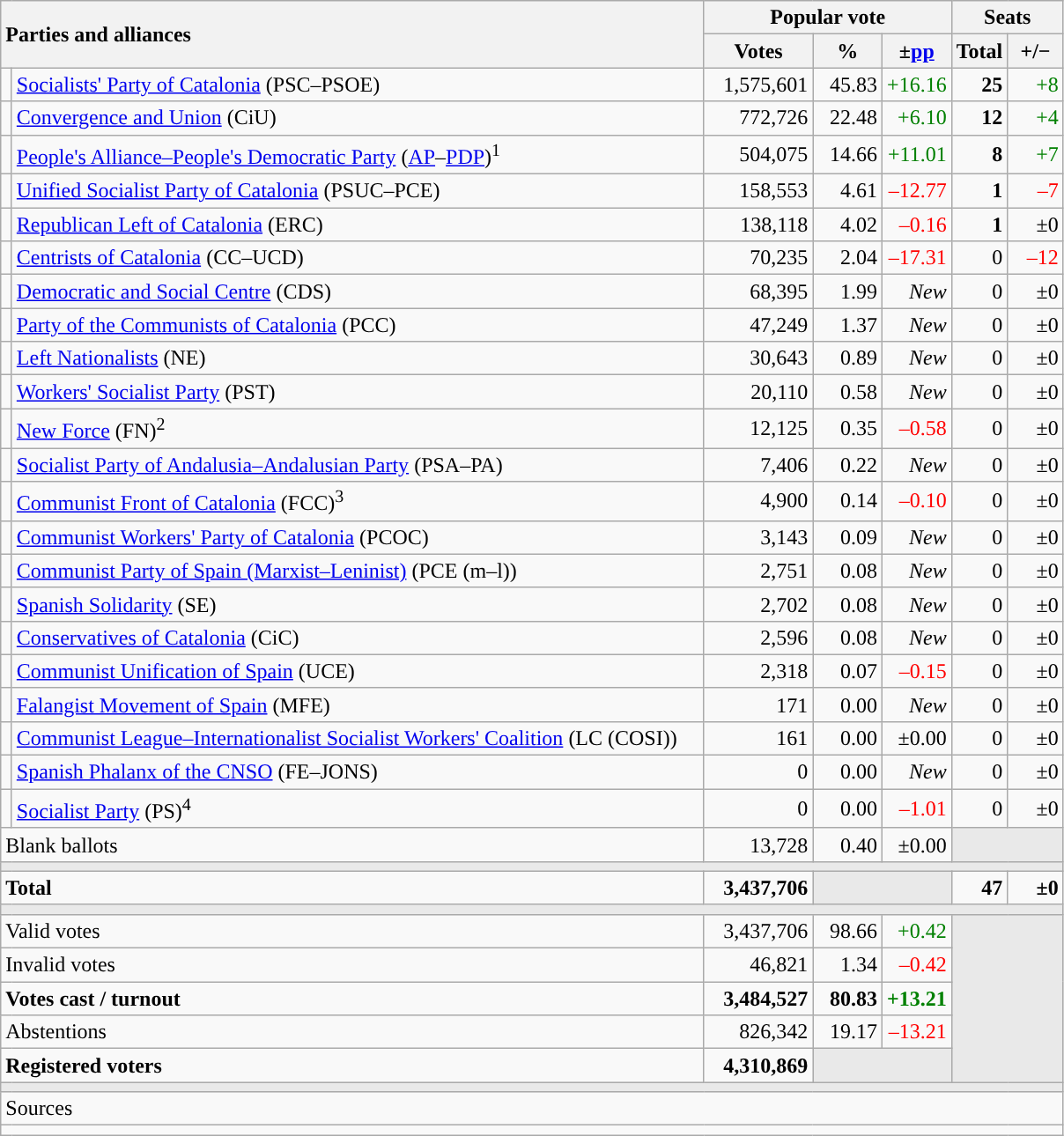<table class="wikitable" style="text-align:right;">
<tr>
<th style="text-align:left;" rowspan="2" colspan="2" width="525">Parties and alliances</th>
<th colspan="3">Popular vote</th>
<th colspan="2">Seats</th>
</tr>
<tr>
<th width="75">Votes</th>
<th width="45">%</th>
<th width="45">±<a href='#'>pp</a></th>
<th width="35">Total</th>
<th width="35">+/−</th>
</tr>
<tr>
<td width="1" style="color:inherit;background:"></td>
<td align="left"><a href='#'>Socialists' Party of Catalonia</a> (PSC–PSOE)</td>
<td>1,575,601</td>
<td>45.83</td>
<td style="color:green;">+16.16</td>
<td><strong>25</strong></td>
<td style="color:green;">+8</td>
</tr>
<tr>
<td style="color:inherit;background:"></td>
<td align="left"><a href='#'>Convergence and Union</a> (CiU)</td>
<td>772,726</td>
<td>22.48</td>
<td style="color:green;">+6.10</td>
<td><strong>12</strong></td>
<td style="color:green;">+4</td>
</tr>
<tr>
<td style="color:inherit;background:"></td>
<td align="left"><a href='#'>People's Alliance–People's Democratic Party</a> (<a href='#'>AP</a>–<a href='#'>PDP</a>)<sup>1</sup></td>
<td>504,075</td>
<td>14.66</td>
<td style="color:green;">+11.01</td>
<td><strong>8</strong></td>
<td style="color:green;">+7</td>
</tr>
<tr>
<td style="color:inherit;background:"></td>
<td align="left"><a href='#'>Unified Socialist Party of Catalonia</a> (PSUC–PCE)</td>
<td>158,553</td>
<td>4.61</td>
<td style="color:red;">–12.77</td>
<td><strong>1</strong></td>
<td style="color:red;">–7</td>
</tr>
<tr>
<td style="color:inherit;background:"></td>
<td align="left"><a href='#'>Republican Left of Catalonia</a> (ERC)</td>
<td>138,118</td>
<td>4.02</td>
<td style="color:red;">–0.16</td>
<td><strong>1</strong></td>
<td>±0</td>
</tr>
<tr>
<td style="color:inherit;background:"></td>
<td align="left"><a href='#'>Centrists of Catalonia</a> (CC–UCD)</td>
<td>70,235</td>
<td>2.04</td>
<td style="color:red;">–17.31</td>
<td>0</td>
<td style="color:red;">–12</td>
</tr>
<tr>
<td style="color:inherit;background:"></td>
<td align="left"><a href='#'>Democratic and Social Centre</a> (CDS)</td>
<td>68,395</td>
<td>1.99</td>
<td><em>New</em></td>
<td>0</td>
<td>±0</td>
</tr>
<tr>
<td style="color:inherit;background:"></td>
<td align="left"><a href='#'>Party of the Communists of Catalonia</a> (PCC)</td>
<td>47,249</td>
<td>1.37</td>
<td><em>New</em></td>
<td>0</td>
<td>±0</td>
</tr>
<tr>
<td style="color:inherit;background:"></td>
<td align="left"><a href='#'>Left Nationalists</a> (NE)</td>
<td>30,643</td>
<td>0.89</td>
<td><em>New</em></td>
<td>0</td>
<td>±0</td>
</tr>
<tr>
<td style="color:inherit;background:"></td>
<td align="left"><a href='#'>Workers' Socialist Party</a> (PST)</td>
<td>20,110</td>
<td>0.58</td>
<td><em>New</em></td>
<td>0</td>
<td>±0</td>
</tr>
<tr>
<td style="color:inherit;background:"></td>
<td align="left"><a href='#'>New Force</a> (FN)<sup>2</sup></td>
<td>12,125</td>
<td>0.35</td>
<td style="color:red;">–0.58</td>
<td>0</td>
<td>±0</td>
</tr>
<tr>
<td style="color:inherit;background:"></td>
<td align="left"><a href='#'>Socialist Party of Andalusia–Andalusian Party</a> (PSA–PA)</td>
<td>7,406</td>
<td>0.22</td>
<td><em>New</em></td>
<td>0</td>
<td>±0</td>
</tr>
<tr>
<td style="color:inherit;background:"></td>
<td align="left"><a href='#'>Communist Front of Catalonia</a> (FCC)<sup>3</sup></td>
<td>4,900</td>
<td>0.14</td>
<td style="color:red;">–0.10</td>
<td>0</td>
<td>±0</td>
</tr>
<tr>
<td style="color:inherit;background:"></td>
<td align="left"><a href='#'>Communist Workers' Party of Catalonia</a> (PCOC)</td>
<td>3,143</td>
<td>0.09</td>
<td><em>New</em></td>
<td>0</td>
<td>±0</td>
</tr>
<tr>
<td style="color:inherit;background:"></td>
<td align="left"><a href='#'>Communist Party of Spain (Marxist–Leninist)</a> (PCE (m–l))</td>
<td>2,751</td>
<td>0.08</td>
<td><em>New</em></td>
<td>0</td>
<td>±0</td>
</tr>
<tr>
<td style="color:inherit;background:"></td>
<td align="left"><a href='#'>Spanish Solidarity</a> (SE)</td>
<td>2,702</td>
<td>0.08</td>
<td><em>New</em></td>
<td>0</td>
<td>±0</td>
</tr>
<tr>
<td style="color:inherit;background:"></td>
<td align="left"><a href='#'>Conservatives of Catalonia</a> (CiC)</td>
<td>2,596</td>
<td>0.08</td>
<td><em>New</em></td>
<td>0</td>
<td>±0</td>
</tr>
<tr>
<td style="color:inherit;background:"></td>
<td align="left"><a href='#'>Communist Unification of Spain</a> (UCE)</td>
<td>2,318</td>
<td>0.07</td>
<td style="color:red;">–0.15</td>
<td>0</td>
<td>±0</td>
</tr>
<tr>
<td style="color:inherit;background:"></td>
<td align="left"><a href='#'>Falangist Movement of Spain</a> (MFE)</td>
<td>171</td>
<td>0.00</td>
<td><em>New</em></td>
<td>0</td>
<td>±0</td>
</tr>
<tr>
<td style="color:inherit;background:"></td>
<td align="left"><a href='#'>Communist League–Internationalist Socialist Workers' Coalition</a> (LC (COSI))</td>
<td>161</td>
<td>0.00</td>
<td>±0.00</td>
<td>0</td>
<td>±0</td>
</tr>
<tr>
<td style="color:inherit;background:"></td>
<td align="left"><a href='#'>Spanish Phalanx of the CNSO</a> (FE–JONS)</td>
<td>0</td>
<td>0.00</td>
<td><em>New</em></td>
<td>0</td>
<td>±0</td>
</tr>
<tr>
<td style="color:inherit;background:"></td>
<td align="left"><a href='#'>Socialist Party</a> (PS)<sup>4</sup></td>
<td>0</td>
<td>0.00</td>
<td style="color:red;">–1.01</td>
<td>0</td>
<td>±0</td>
</tr>
<tr>
<td align="left" colspan="2">Blank ballots</td>
<td>13,728</td>
<td>0.40</td>
<td>±0.00</td>
<td bgcolor="#E9E9E9" colspan="2"></td>
</tr>
<tr>
<td colspan="7" bgcolor="#E9E9E9"></td>
</tr>
<tr style="font-weight:bold;">
<td align="left" colspan="2">Total</td>
<td>3,437,706</td>
<td bgcolor="#E9E9E9" colspan="2"></td>
<td>47</td>
<td>±0</td>
</tr>
<tr>
<td colspan="7" bgcolor="#E9E9E9"></td>
</tr>
<tr>
<td align="left" colspan="2">Valid votes</td>
<td>3,437,706</td>
<td>98.66</td>
<td style="color:green;">+0.42</td>
<td bgcolor="#E9E9E9" colspan="2" rowspan="5"></td>
</tr>
<tr>
<td align="left" colspan="2">Invalid votes</td>
<td>46,821</td>
<td>1.34</td>
<td style="color:red;">–0.42</td>
</tr>
<tr style="font-weight:bold;">
<td align="left" colspan="2">Votes cast / turnout</td>
<td>3,484,527</td>
<td>80.83</td>
<td style="color:green;">+13.21</td>
</tr>
<tr>
<td align="left" colspan="2">Abstentions</td>
<td>826,342</td>
<td>19.17</td>
<td style="color:red;">–13.21</td>
</tr>
<tr style="font-weight:bold;">
<td align="left" colspan="2">Registered voters</td>
<td>4,310,869</td>
<td bgcolor="#E9E9E9" colspan="2"></td>
</tr>
<tr>
<td colspan="7" bgcolor="#E9E9E9"></td>
</tr>
<tr>
<td align="left" colspan="7">Sources</td>
</tr>
<tr>
<td colspan="7" style="text-align:left; max-width:790px;"></td>
</tr>
</table>
